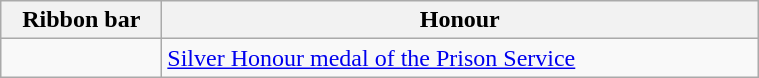<table class="wikitable"  style="width: 40%">
<tr>
<th style="width:100px;">Ribbon bar</th>
<th>Honour</th>
</tr>
<tr>
<td></td>
<td><a href='#'>Silver Honour medal of the Prison Service</a></td>
</tr>
</table>
